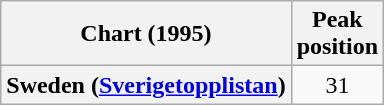<table class="wikitable plainrowheaders" style="text-align:center">
<tr>
<th scope="col">Chart (1995)</th>
<th scope="col">Peak<br>position</th>
</tr>
<tr>
<th scope="row">Sweden (<a href='#'>Sverigetopplistan</a>)</th>
<td align="center">31</td>
</tr>
</table>
